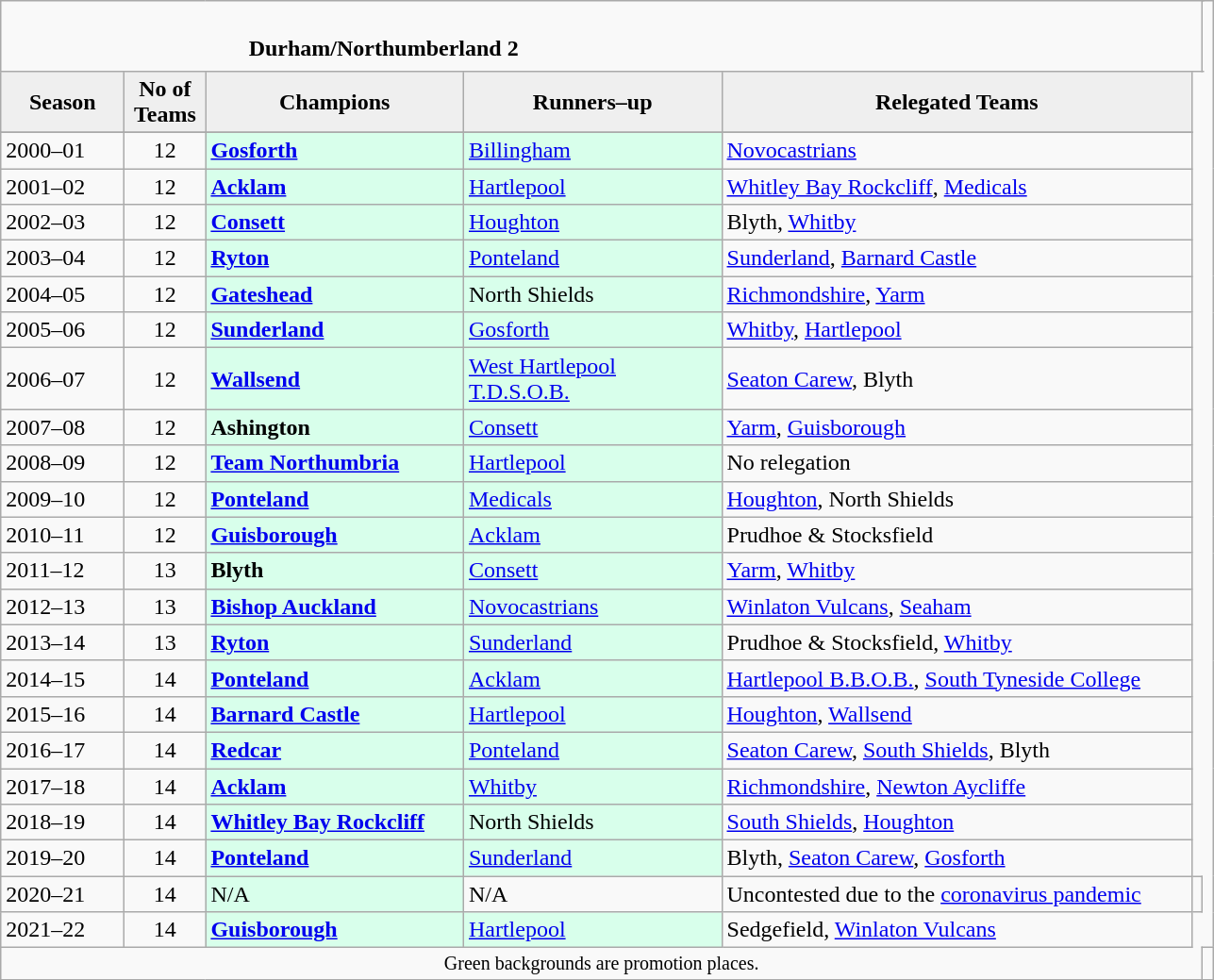<table class="wikitable" style="text-align: left;">
<tr>
<td colspan="11" cellpadding="0" cellspacing="0"><br><table border="0" style="width:100%;" cellpadding="0" cellspacing="0">
<tr>
<td style="width:20%; border:0;"></td>
<td style="border:0;"><strong>Durham/Northumberland 2</strong></td>
<td style="width:20%; border:0;"></td>
</tr>
</table>
</td>
</tr>
<tr>
<th style="background:#efefef; width:80px;">Season</th>
<th style="background:#efefef; width:50px;">No of Teams</th>
<th style="background:#efefef; width:175px;">Champions</th>
<th style="background:#efefef; width:175px;">Runners–up</th>
<th style="background:#efefef; width:325px;">Relegated Teams</th>
</tr>
<tr align=left>
</tr>
<tr>
<td>2000–01</td>
<td style="text-align: center;">12</td>
<td style="background:#d8ffeb;"><strong><a href='#'>Gosforth</a></strong></td>
<td style="background:#d8ffeb;"><a href='#'>Billingham</a></td>
<td><a href='#'>Novocastrians</a></td>
</tr>
<tr>
<td>2001–02</td>
<td style="text-align: center;">12</td>
<td style="background:#d8ffeb;"><strong><a href='#'>Acklam</a></strong></td>
<td style="background:#d8ffeb;"><a href='#'>Hartlepool</a></td>
<td><a href='#'>Whitley Bay Rockcliff</a>, <a href='#'>Medicals</a></td>
</tr>
<tr>
<td>2002–03</td>
<td style="text-align: center;">12</td>
<td style="background:#d8ffeb;"><strong><a href='#'>Consett</a></strong></td>
<td style="background:#d8ffeb;"><a href='#'>Houghton</a></td>
<td>Blyth, <a href='#'>Whitby</a></td>
</tr>
<tr>
<td>2003–04</td>
<td style="text-align: center;">12</td>
<td style="background:#d8ffeb;"><strong><a href='#'>Ryton</a></strong></td>
<td style="background:#d8ffeb;"><a href='#'>Ponteland</a></td>
<td><a href='#'>Sunderland</a>, <a href='#'>Barnard Castle</a></td>
</tr>
<tr>
<td>2004–05</td>
<td style="text-align: center;">12</td>
<td style="background:#d8ffeb;"><strong><a href='#'>Gateshead</a></strong></td>
<td style="background:#d8ffeb;">North Shields</td>
<td><a href='#'>Richmondshire</a>, <a href='#'>Yarm</a></td>
</tr>
<tr>
<td>2005–06</td>
<td style="text-align: center;">12</td>
<td style="background:#d8ffeb;"><strong><a href='#'>Sunderland</a></strong></td>
<td style="background:#d8ffeb;"><a href='#'>Gosforth</a></td>
<td><a href='#'>Whitby</a>, <a href='#'>Hartlepool</a></td>
</tr>
<tr>
<td>2006–07</td>
<td style="text-align: center;">12</td>
<td style="background:#d8ffeb;"><strong><a href='#'>Wallsend</a></strong></td>
<td style="background:#d8ffeb;"><a href='#'>West Hartlepool T.D.S.O.B.</a></td>
<td><a href='#'>Seaton Carew</a>, Blyth</td>
</tr>
<tr>
<td>2007–08</td>
<td style="text-align: center;">12</td>
<td style="background:#d8ffeb;"><strong>Ashington</strong></td>
<td style="background:#d8ffeb;"><a href='#'>Consett</a></td>
<td><a href='#'>Yarm</a>, <a href='#'>Guisborough</a></td>
</tr>
<tr>
<td>2008–09</td>
<td style="text-align: center;">12</td>
<td style="background:#d8ffeb;"><strong><a href='#'>Team Northumbria</a></strong></td>
<td style="background:#d8ffeb;"><a href='#'>Hartlepool</a></td>
<td>No relegation</td>
</tr>
<tr>
<td>2009–10</td>
<td style="text-align: center;">12</td>
<td style="background:#d8ffeb;"><strong><a href='#'>Ponteland</a></strong></td>
<td style="background:#d8ffeb;"><a href='#'>Medicals</a></td>
<td><a href='#'>Houghton</a>, North Shields</td>
</tr>
<tr>
<td>2010–11</td>
<td style="text-align: center;">12</td>
<td style="background:#d8ffeb;"><strong><a href='#'>Guisborough</a></strong></td>
<td style="background:#d8ffeb;"><a href='#'>Acklam</a></td>
<td>Prudhoe & Stocksfield</td>
</tr>
<tr>
<td>2011–12</td>
<td style="text-align: center;">13</td>
<td style="background:#d8ffeb;"><strong>Blyth</strong></td>
<td style="background:#d8ffeb;"><a href='#'>Consett</a></td>
<td><a href='#'>Yarm</a>, <a href='#'>Whitby</a></td>
</tr>
<tr>
<td>2012–13</td>
<td style="text-align: center;">13</td>
<td style="background:#d8ffeb;"><strong><a href='#'>Bishop Auckland</a></strong></td>
<td style="background:#d8ffeb;"><a href='#'>Novocastrians</a></td>
<td><a href='#'>Winlaton Vulcans</a>, <a href='#'>Seaham</a></td>
</tr>
<tr>
<td>2013–14</td>
<td style="text-align: center;">13</td>
<td style="background:#d8ffeb;"><strong><a href='#'>Ryton</a></strong></td>
<td style="background:#d8ffeb;"><a href='#'>Sunderland</a></td>
<td>Prudhoe & Stocksfield, <a href='#'>Whitby</a></td>
</tr>
<tr>
<td>2014–15</td>
<td style="text-align: center;">14</td>
<td style="background:#d8ffeb;"><strong><a href='#'>Ponteland</a></strong></td>
<td style="background:#d8ffeb;"><a href='#'>Acklam</a></td>
<td><a href='#'>Hartlepool B.B.O.B.</a>, <a href='#'>South Tyneside College</a></td>
</tr>
<tr>
<td>2015–16</td>
<td style="text-align: center;">14</td>
<td style="background:#d8ffeb;"><strong><a href='#'>Barnard Castle</a></strong></td>
<td style="background:#d8ffeb;"><a href='#'>Hartlepool</a></td>
<td><a href='#'>Houghton</a>, <a href='#'>Wallsend</a></td>
</tr>
<tr>
<td>2016–17</td>
<td style="text-align: center;">14</td>
<td style="background:#d8ffeb;"><strong><a href='#'>Redcar</a></strong></td>
<td style="background:#d8ffeb;"><a href='#'>Ponteland</a></td>
<td><a href='#'>Seaton Carew</a>, <a href='#'>South Shields</a>, Blyth</td>
</tr>
<tr>
<td>2017–18</td>
<td style="text-align: center;">14</td>
<td style="background:#d8ffeb;"><strong><a href='#'>Acklam</a></strong></td>
<td style="background:#d8ffeb;"><a href='#'>Whitby</a></td>
<td><a href='#'>Richmondshire</a>, <a href='#'>Newton Aycliffe</a></td>
</tr>
<tr>
<td>2018–19</td>
<td style="text-align: center;">14</td>
<td style="background:#d8ffeb;"><strong><a href='#'>Whitley Bay Rockcliff</a></strong></td>
<td style="background:#d8ffeb;">North Shields</td>
<td><a href='#'>South Shields</a>, <a href='#'>Houghton</a></td>
</tr>
<tr>
<td>2019–20</td>
<td style="text-align: center;">14</td>
<td style="background:#d8ffeb;"><strong><a href='#'>Ponteland</a></strong></td>
<td style="background:#d8ffeb;"><a href='#'>Sunderland</a></td>
<td>Blyth, <a href='#'>Seaton Carew</a>, <a href='#'>Gosforth</a></td>
</tr>
<tr>
<td>2020–21</td>
<td style="text-align: center;">14</td>
<td style="background:#d8ffeb;">N/A</td>
<td>N/A</td>
<td>Uncontested due to the <a href='#'>coronavirus pandemic</a></td>
<td></td>
</tr>
<tr>
<td>2021–22</td>
<td style="text-align: center;">14</td>
<td style="background:#d8ffeb;"><strong><a href='#'>Guisborough</a> </strong></td>
<td style="background:#d8ffeb;"><a href='#'>Hartlepool</a></td>
<td>Sedgefield, <a href='#'>Winlaton Vulcans</a></td>
</tr>
<tr>
<td colspan="15"  style="border:0; font-size:smaller; text-align:center;">Green backgrounds are promotion places.</td>
<td></td>
</tr>
</table>
